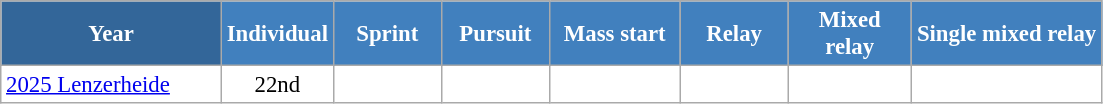<table class="wikitable" style="font-size:95%; text-align:center; border:grey solid 1px; border-collapse:collapse; background:#ffffff;">
<tr>
<th style="background-color:#369; color:white;    width:140px;">Year</th>
<th style="background-color:#4180be; color:white; width:65px;">Individual</th>
<th style="background-color:#4180be; color:white; width:65px;">Sprint</th>
<th style="background-color:#4180be; color:white; width:65px;">Pursuit</th>
<th style="background-color:#4180be; color:white; width:80px;">Mass start</th>
<th style="background-color:#4180be; color:white; width:65px;">Relay</th>
<th style="background-color:#4180be; color:white; width:75px;">Mixed relay</th>
<th style="background-color:#4180be; color:white; width:120px;">Single mixed relay</th>
</tr>
<tr>
<td align=left> <a href='#'>2025 Lenzerheide</a></td>
<td>22nd</td>
<td></td>
<td></td>
<td></td>
<td></td>
<td></td>
<td></td>
</tr>
</table>
